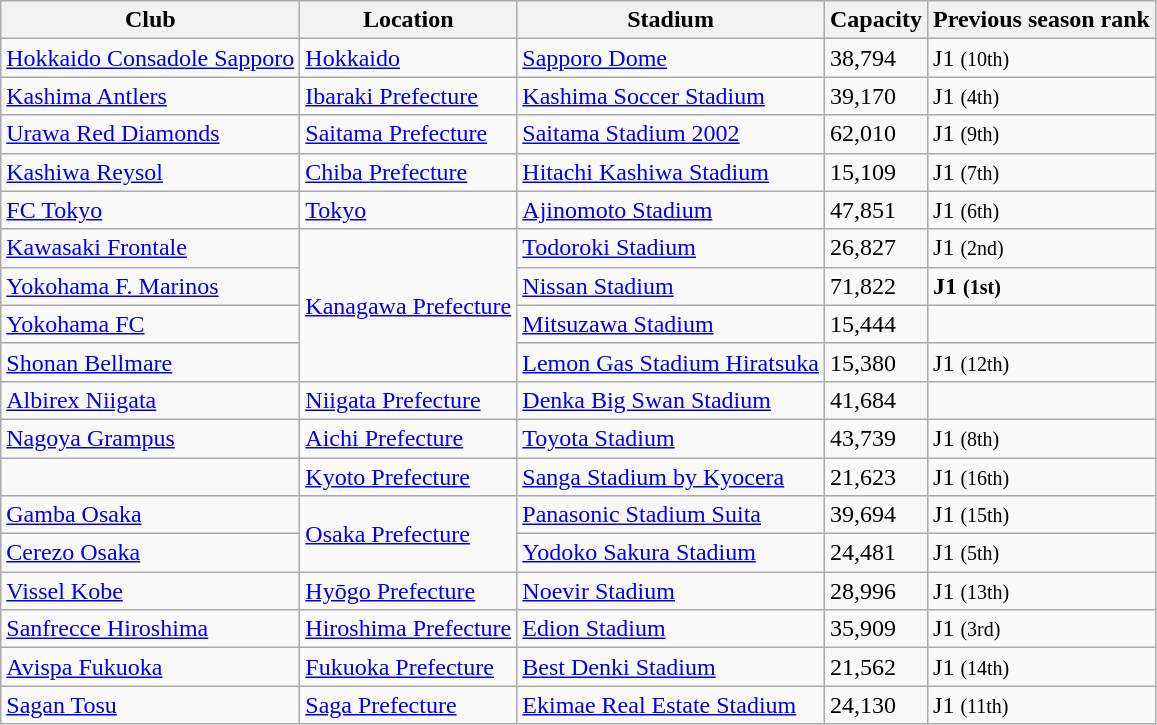<table class="wikitable sortable">
<tr>
<th>Club</th>
<th>Location</th>
<th>Stadium</th>
<th>Capacity</th>
<th>Previous season rank</th>
</tr>
<tr>
<td><a href='#'>Hokkaido Consadole Sapporo</a></td>
<td><a href='#'>Hokkaido</a></td>
<td><a href='#'>Sapporo Dome</a></td>
<td>38,794</td>
<td>J1 <small>(10th)</small></td>
</tr>
<tr>
<td><a href='#'>Kashima Antlers</a></td>
<td><a href='#'>Ibaraki Prefecture</a></td>
<td><a href='#'>Kashima Soccer Stadium</a></td>
<td>39,170</td>
<td>J1 <small>(4th)</small></td>
</tr>
<tr>
<td><a href='#'>Urawa Red Diamonds</a></td>
<td><a href='#'>Saitama Prefecture</a></td>
<td><a href='#'>Saitama Stadium 2002</a></td>
<td>62,010</td>
<td>J1 <small>(9th)</small></td>
</tr>
<tr>
<td><a href='#'>Kashiwa Reysol</a></td>
<td><a href='#'>Chiba Prefecture</a></td>
<td><a href='#'>Hitachi Kashiwa Stadium</a></td>
<td>15,109</td>
<td>J1 <small>(7th)</small></td>
</tr>
<tr>
<td><a href='#'>FC Tokyo</a></td>
<td><a href='#'>Tokyo</a></td>
<td><a href='#'>Ajinomoto Stadium</a></td>
<td>47,851</td>
<td>J1 <small>(6th)</small></td>
</tr>
<tr>
<td><a href='#'>Kawasaki Frontale</a></td>
<td rowspan=4><a href='#'>Kanagawa Prefecture</a></td>
<td><a href='#'>Todoroki Stadium</a></td>
<td>26,827</td>
<td>J1 <small>(2nd)</small></td>
</tr>
<tr>
<td><a href='#'>Yokohama F. Marinos</a></td>
<td><a href='#'>Nissan Stadium</a></td>
<td>71,822</td>
<td><strong>J1 <small>(1st)</small></strong></td>
</tr>
<tr>
<td><a href='#'>Yokohama FC</a></td>
<td><a href='#'>Mitsuzawa Stadium</a></td>
<td>15,444</td>
<td></td>
</tr>
<tr>
<td><a href='#'>Shonan Bellmare</a></td>
<td><a href='#'>Lemon Gas Stadium Hiratsuka</a></td>
<td>15,380</td>
<td>J1 <small>(12th)</small></td>
</tr>
<tr>
<td><a href='#'>Albirex Niigata</a></td>
<td><a href='#'>Niigata Prefecture</a></td>
<td><a href='#'>Denka Big Swan Stadium</a></td>
<td>41,684</td>
<td></td>
</tr>
<tr>
<td><a href='#'>Nagoya Grampus</a></td>
<td><a href='#'>Aichi Prefecture</a></td>
<td><a href='#'>Toyota Stadium</a></td>
<td>43,739</td>
<td>J1 <small>(8th)</small></td>
</tr>
<tr>
<td></td>
<td><a href='#'>Kyoto Prefecture</a></td>
<td><a href='#'>Sanga Stadium by Kyocera</a></td>
<td>21,623</td>
<td>J1 <small>(16th)</small></td>
</tr>
<tr>
<td><a href='#'>Gamba Osaka</a></td>
<td rowspan="2"><a href='#'>Osaka Prefecture</a></td>
<td><a href='#'>Panasonic Stadium Suita</a></td>
<td>39,694</td>
<td>J1 <small>(15th)</small></td>
</tr>
<tr>
<td><a href='#'>Cerezo Osaka</a></td>
<td><a href='#'>Yodoko Sakura Stadium</a></td>
<td>24,481</td>
<td>J1 <small>(5th)</small></td>
</tr>
<tr>
<td><a href='#'>Vissel Kobe</a></td>
<td><a href='#'>Hyōgo Prefecture</a></td>
<td><a href='#'>Noevir Stadium</a></td>
<td>28,996</td>
<td>J1 <small>(13th)</small></td>
</tr>
<tr>
<td><a href='#'>Sanfrecce Hiroshima</a></td>
<td><a href='#'>Hiroshima Prefecture</a></td>
<td><a href='#'>Edion Stadium</a></td>
<td>35,909</td>
<td>J1 <small>(3rd)</small></td>
</tr>
<tr>
<td><a href='#'>Avispa Fukuoka</a></td>
<td><a href='#'>Fukuoka Prefecture</a></td>
<td><a href='#'>Best Denki Stadium</a></td>
<td>21,562</td>
<td>J1 <small>(14th)</small></td>
</tr>
<tr>
<td><a href='#'>Sagan Tosu</a></td>
<td><a href='#'>Saga Prefecture</a></td>
<td><a href='#'>Ekimae Real Estate Stadium</a></td>
<td>24,130</td>
<td>J1 <small>(11th)</small></td>
</tr>
</table>
